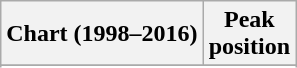<table class="wikitable sortable">
<tr>
<th>Chart (1998–2016)</th>
<th>Peak<br>position</th>
</tr>
<tr>
</tr>
<tr>
</tr>
<tr>
</tr>
<tr>
</tr>
<tr>
</tr>
<tr>
</tr>
<tr>
</tr>
<tr>
</tr>
<tr>
</tr>
<tr>
</tr>
<tr>
</tr>
</table>
